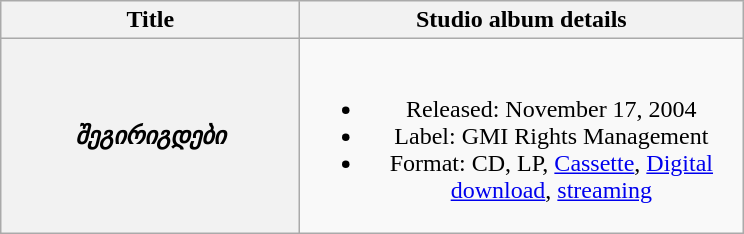<table class="wikitable plainrowheaders" style="text-align:center;">
<tr>
<th rowspan="2" scope="col" style="width:12em;">Title</th>
<th rowspan="2" scope="col" style="width:18em;">Studio album details</th>
</tr>
<tr>
</tr>
<tr>
<th scope="row"><strong><em>შეგირიგდები</em></strong></th>
<td><br><ul><li>Released: November 17, 2004</li><li>Label: GMI Rights Management</li><li>Format: CD, LP, <a href='#'>Cassette</a>, <a href='#'>Digital download</a>, <a href='#'>streaming</a></li></ul></td>
</tr>
</table>
